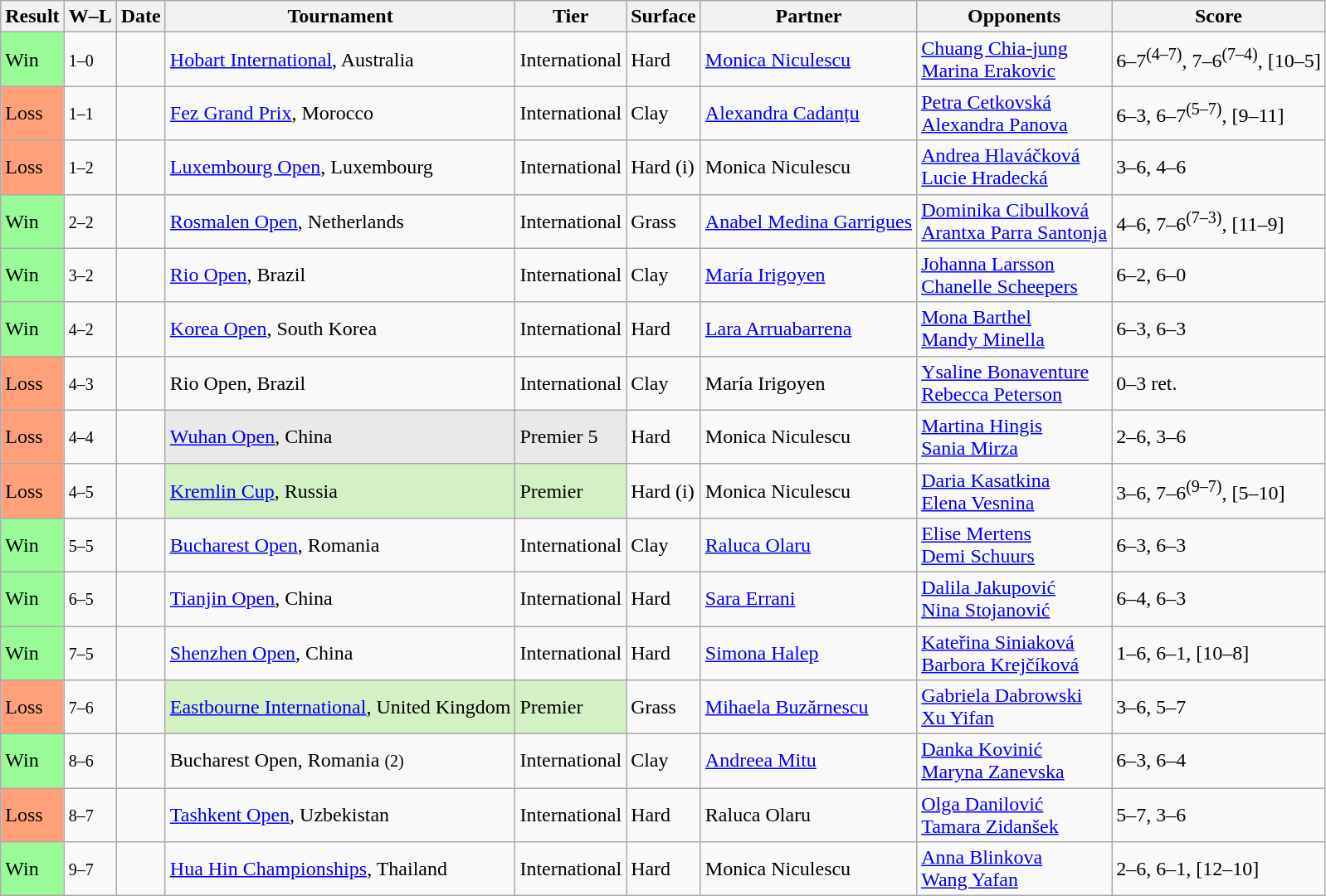<table class="sortable wikitable nowrap">
<tr>
<th>Result</th>
<th class=unsortable>W–L</th>
<th>Date</th>
<th>Tournament</th>
<th>Tier</th>
<th>Surface</th>
<th>Partner</th>
<th>Opponents</th>
<th class=unsortable>Score</th>
</tr>
<tr>
<td style=background:#98fb98>Win</td>
<td><small>1–0</small></td>
<td><a href='#'></a></td>
<td><a href='#'>Hobart International</a>, Australia</td>
<td>International</td>
<td>Hard</td>
<td> <a href='#'>Monica Niculescu</a></td>
<td> <a href='#'>Chuang Chia-jung</a> <br>  <a href='#'>Marina Erakovic</a></td>
<td>6–7<sup>(4–7)</sup>, 7–6<sup>(7–4)</sup>, [10–5]</td>
</tr>
<tr>
<td style=background:#ffa07a>Loss</td>
<td><small>1–1</small></td>
<td><a href='#'></a></td>
<td><a href='#'>Fez Grand Prix</a>, Morocco</td>
<td>International</td>
<td>Clay</td>
<td> <a href='#'>Alexandra Cadanțu</a></td>
<td> <a href='#'>Petra Cetkovská</a> <br>  <a href='#'>Alexandra Panova</a></td>
<td>6–3, 6–7<sup>(5–7)</sup>, [9–11]</td>
</tr>
<tr>
<td style=background:#ffa07a>Loss</td>
<td><small>1–2</small></td>
<td><a href='#'></a></td>
<td><a href='#'>Luxembourg Open</a>, Luxembourg</td>
<td>International</td>
<td>Hard (i)</td>
<td> Monica Niculescu</td>
<td> <a href='#'>Andrea Hlaváčková</a> <br>  <a href='#'>Lucie Hradecká</a></td>
<td>3–6, 4–6</td>
</tr>
<tr>
<td style=background:#98fb98>Win</td>
<td><small>2–2</small></td>
<td><a href='#'></a></td>
<td><a href='#'>Rosmalen Open</a>, Netherlands</td>
<td>International</td>
<td>Grass</td>
<td> <a href='#'>Anabel Medina Garrigues</a></td>
<td> <a href='#'>Dominika Cibulková</a> <br>  <a href='#'>Arantxa Parra Santonja</a></td>
<td>4–6, 7–6<sup>(7–3)</sup>, [11–9]</td>
</tr>
<tr>
<td style=background:#98fb98>Win</td>
<td><small>3–2</small></td>
<td><a href='#'></a></td>
<td><a href='#'>Rio Open</a>, Brazil</td>
<td>International</td>
<td>Clay</td>
<td> <a href='#'>María Irigoyen</a></td>
<td> <a href='#'>Johanna Larsson</a> <br>  <a href='#'>Chanelle Scheepers</a></td>
<td>6–2, 6–0</td>
</tr>
<tr>
<td style=background:#98fb98>Win</td>
<td><small>4–2</small></td>
<td><a href='#'></a></td>
<td><a href='#'>Korea Open</a>, South Korea</td>
<td>International</td>
<td>Hard</td>
<td> <a href='#'>Lara Arruabarrena</a></td>
<td> <a href='#'>Mona Barthel</a> <br>  <a href='#'>Mandy Minella</a></td>
<td>6–3, 6–3</td>
</tr>
<tr>
<td style=background:#ffa07a>Loss</td>
<td><small>4–3</small></td>
<td><a href='#'></a></td>
<td>Rio Open, Brazil</td>
<td>International</td>
<td>Clay</td>
<td> María Irigoyen</td>
<td> <a href='#'>Ysaline Bonaventure</a> <br>  <a href='#'>Rebecca Peterson</a></td>
<td>0–3 ret.</td>
</tr>
<tr>
<td style=background:#ffa07a>Loss</td>
<td><small>4–4</small></td>
<td><a href='#'></a></td>
<td style=background:#e9e9e9><a href='#'>Wuhan Open</a>, China</td>
<td style=background:#e9e9e9>Premier 5</td>
<td>Hard</td>
<td> Monica Niculescu</td>
<td> <a href='#'>Martina Hingis</a> <br>  <a href='#'>Sania Mirza</a></td>
<td>2–6, 3–6</td>
</tr>
<tr>
<td style=background:#ffa07a>Loss</td>
<td><small>4–5</small></td>
<td><a href='#'></a></td>
<td style=background:#d4f1c5><a href='#'>Kremlin Cup</a>, Russia</td>
<td style=background:#d4f1c5>Premier</td>
<td>Hard (i)</td>
<td> Monica Niculescu</td>
<td> <a href='#'>Daria Kasatkina</a> <br>  <a href='#'>Elena Vesnina</a></td>
<td>3–6, 7–6<sup>(9–7)</sup>, [5–10]</td>
</tr>
<tr>
<td style=background:#98fb98>Win</td>
<td><small>5–5</small></td>
<td><a href='#'></a></td>
<td><a href='#'>Bucharest Open</a>, Romania</td>
<td>International</td>
<td>Clay</td>
<td> <a href='#'>Raluca Olaru</a></td>
<td> <a href='#'>Elise Mertens</a> <br>  <a href='#'>Demi Schuurs</a></td>
<td>6–3, 6–3</td>
</tr>
<tr>
<td style=background:#98fb98>Win</td>
<td><small>6–5</small></td>
<td><a href='#'></a></td>
<td><a href='#'>Tianjin Open</a>, China</td>
<td>International</td>
<td>Hard</td>
<td> <a href='#'>Sara Errani</a></td>
<td> <a href='#'>Dalila Jakupović</a> <br>  <a href='#'>Nina Stojanović</a></td>
<td>6–4, 6–3</td>
</tr>
<tr>
<td style=background:#98fb98>Win</td>
<td><small>7–5</small></td>
<td><a href='#'></a></td>
<td><a href='#'>Shenzhen Open</a>, China</td>
<td>International</td>
<td>Hard</td>
<td> <a href='#'>Simona Halep</a></td>
<td> <a href='#'>Kateřina Siniaková</a> <br>  <a href='#'>Barbora Krejčíková</a></td>
<td>1–6, 6–1, [10–8]</td>
</tr>
<tr>
<td style=background:#ffa07a>Loss</td>
<td><small>7–6</small></td>
<td><a href='#'></a></td>
<td style=background:#d4f1c5><a href='#'>Eastbourne International</a>, United Kingdom</td>
<td style=background:#d4f1c5>Premier</td>
<td>Grass</td>
<td> <a href='#'>Mihaela Buzărnescu</a></td>
<td> <a href='#'>Gabriela Dabrowski</a> <br>  <a href='#'>Xu Yifan</a></td>
<td>3–6, 5–7</td>
</tr>
<tr>
<td style=background:#98fb98>Win</td>
<td><small>8–6</small></td>
<td><a href='#'></a></td>
<td>Bucharest Open, Romania <small>(2)</small></td>
<td>International</td>
<td>Clay</td>
<td> <a href='#'>Andreea Mitu</a></td>
<td> <a href='#'>Danka Kovinić</a> <br>  <a href='#'>Maryna Zanevska</a></td>
<td>6–3, 6–4</td>
</tr>
<tr>
<td style=background:#ffa07a>Loss</td>
<td><small>8–7</small></td>
<td><a href='#'></a></td>
<td><a href='#'>Tashkent Open</a>, Uzbekistan</td>
<td>International</td>
<td>Hard</td>
<td> Raluca Olaru</td>
<td> <a href='#'>Olga Danilović</a> <br>  <a href='#'>Tamara Zidanšek</a></td>
<td>5–7, 3–6</td>
</tr>
<tr>
<td style=background:#98fb98>Win</td>
<td><small>9–7</small></td>
<td><a href='#'></a></td>
<td><a href='#'>Hua Hin Championships</a>, Thailand</td>
<td>International</td>
<td>Hard</td>
<td> Monica Niculescu</td>
<td> <a href='#'>Anna Blinkova</a> <br>  <a href='#'>Wang Yafan</a></td>
<td>2–6, 6–1, [12–10]</td>
</tr>
</table>
